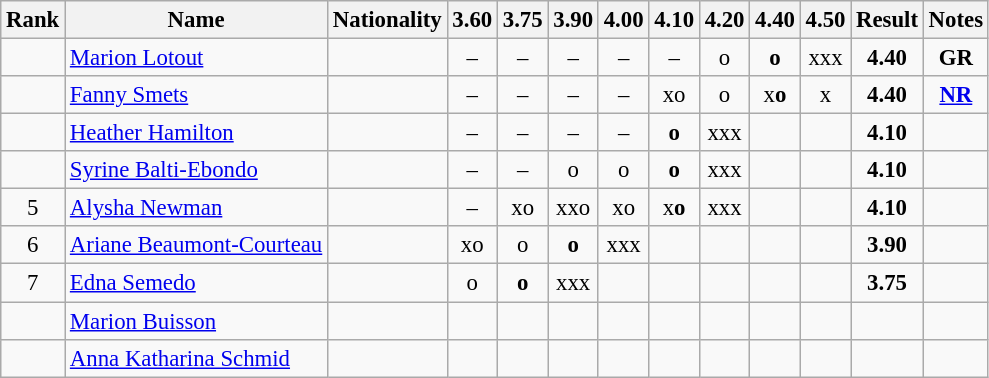<table class="wikitable sortable" style="text-align:center;font-size:95%">
<tr>
<th>Rank</th>
<th>Name</th>
<th>Nationality</th>
<th>3.60</th>
<th>3.75</th>
<th>3.90</th>
<th>4.00</th>
<th>4.10</th>
<th>4.20</th>
<th>4.40</th>
<th>4.50</th>
<th>Result</th>
<th>Notes</th>
</tr>
<tr>
<td></td>
<td align=left><a href='#'>Marion Lotout</a></td>
<td align=left></td>
<td>–</td>
<td>–</td>
<td>–</td>
<td>–</td>
<td>–</td>
<td>o</td>
<td><strong>o</strong></td>
<td>xxx</td>
<td><strong>4.40</strong></td>
<td><strong>GR</strong></td>
</tr>
<tr>
<td></td>
<td align=left><a href='#'>Fanny Smets</a></td>
<td align=left></td>
<td>–</td>
<td>–</td>
<td>–</td>
<td>–</td>
<td>xo</td>
<td>o</td>
<td>x<strong>o</strong></td>
<td>x</td>
<td><strong>4.40</strong></td>
<td><strong><a href='#'>NR</a></strong></td>
</tr>
<tr>
<td></td>
<td align=left><a href='#'>Heather Hamilton</a></td>
<td align=left></td>
<td>–</td>
<td>–</td>
<td>–</td>
<td>–</td>
<td><strong>o</strong></td>
<td>xxx</td>
<td></td>
<td></td>
<td><strong>4.10</strong></td>
<td></td>
</tr>
<tr>
<td></td>
<td align=left><a href='#'>Syrine Balti-Ebondo</a></td>
<td align=left></td>
<td>–</td>
<td>–</td>
<td>o</td>
<td>o</td>
<td><strong>o</strong></td>
<td>xxx</td>
<td></td>
<td></td>
<td><strong>4.10</strong></td>
<td></td>
</tr>
<tr>
<td>5</td>
<td align=left><a href='#'>Alysha Newman</a></td>
<td align=left></td>
<td>–</td>
<td>xo</td>
<td>xxo</td>
<td>xo</td>
<td>x<strong>o</strong></td>
<td>xxx</td>
<td></td>
<td></td>
<td><strong>4.10</strong></td>
<td></td>
</tr>
<tr>
<td>6</td>
<td align=left><a href='#'>Ariane Beaumont-Courteau</a></td>
<td align=left></td>
<td>xo</td>
<td>o</td>
<td><strong>o</strong></td>
<td>xxx</td>
<td></td>
<td></td>
<td></td>
<td></td>
<td><strong>3.90</strong></td>
<td></td>
</tr>
<tr>
<td>7</td>
<td align=left><a href='#'>Edna Semedo</a></td>
<td align=left></td>
<td>o</td>
<td><strong>o</strong></td>
<td>xxx</td>
<td></td>
<td></td>
<td></td>
<td></td>
<td></td>
<td><strong>3.75</strong></td>
<td></td>
</tr>
<tr>
<td></td>
<td align=left><a href='#'>Marion Buisson</a></td>
<td align=left></td>
<td></td>
<td></td>
<td></td>
<td></td>
<td></td>
<td></td>
<td></td>
<td></td>
<td><strong></strong></td>
<td></td>
</tr>
<tr>
<td></td>
<td align=left><a href='#'>Anna Katharina Schmid</a></td>
<td align=left></td>
<td></td>
<td></td>
<td></td>
<td></td>
<td></td>
<td></td>
<td></td>
<td></td>
<td><strong></strong></td>
<td></td>
</tr>
</table>
